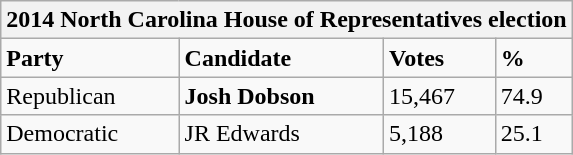<table class="wikitable">
<tr>
<th colspan="4">2014 North Carolina House of Representatives election</th>
</tr>
<tr>
<td><strong>Party</strong></td>
<td><strong>Candidate</strong></td>
<td><strong>Votes</strong></td>
<td><strong>%</strong></td>
</tr>
<tr>
<td>Republican</td>
<td><strong>Josh Dobson</strong></td>
<td>15,467</td>
<td>74.9</td>
</tr>
<tr>
<td>Democratic</td>
<td>JR Edwards</td>
<td>5,188</td>
<td>25.1</td>
</tr>
</table>
